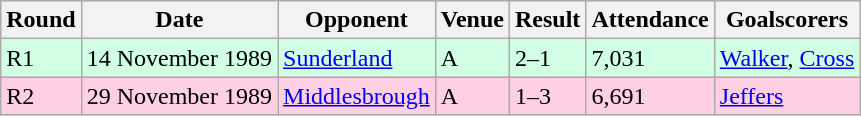<table class="wikitable">
<tr>
<th>Round</th>
<th>Date</th>
<th>Opponent</th>
<th>Venue</th>
<th>Result</th>
<th>Attendance</th>
<th>Goalscorers</th>
</tr>
<tr style="background-color: #d0ffe3;">
<td>R1</td>
<td>14 November 1989</td>
<td><a href='#'>Sunderland</a></td>
<td>A</td>
<td>2–1</td>
<td>7,031</td>
<td><a href='#'>Walker</a>, <a href='#'>Cross</a></td>
</tr>
<tr style="background-color: #ffd0e3;">
<td>R2</td>
<td>29 November 1989</td>
<td><a href='#'>Middlesbrough</a></td>
<td>A</td>
<td>1–3</td>
<td>6,691</td>
<td><a href='#'>Jeffers</a></td>
</tr>
</table>
